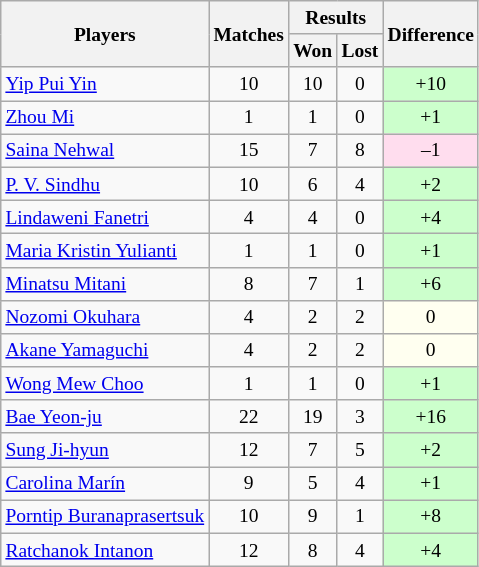<table class=wikitable style="text-align:center; font-size:small">
<tr>
<th rowspan="2">Players</th>
<th rowspan="2">Matches</th>
<th colspan="2">Results</th>
<th rowspan="2">Difference</th>
</tr>
<tr>
<th>Won</th>
<th>Lost</th>
</tr>
<tr>
<td align="left"> <a href='#'>Yip Pui Yin</a></td>
<td>10</td>
<td>10</td>
<td>0</td>
<td bgcolor="#ccffcc">+10</td>
</tr>
<tr>
<td align="left"> <a href='#'>Zhou Mi</a></td>
<td>1</td>
<td>1</td>
<td>0</td>
<td bgcolor="#ccffcc">+1</td>
</tr>
<tr>
<td align="left"> <a href='#'>Saina Nehwal</a></td>
<td>15</td>
<td>7</td>
<td>8</td>
<td bgcolor="#ffddee">–1</td>
</tr>
<tr>
<td align="left"> <a href='#'>P. V. Sindhu</a></td>
<td>10</td>
<td>6</td>
<td>4</td>
<td bgcolor="ccffcc">+2</td>
</tr>
<tr>
<td align="left"> <a href='#'>Lindaweni Fanetri</a></td>
<td>4</td>
<td>4</td>
<td>0</td>
<td bgcolor="#ccffcc">+4</td>
</tr>
<tr>
<td align="left"> <a href='#'>Maria Kristin Yulianti</a></td>
<td>1</td>
<td>1</td>
<td>0</td>
<td bgcolor="#ccffcc">+1</td>
</tr>
<tr>
<td align="left"> <a href='#'>Minatsu Mitani</a></td>
<td>8</td>
<td>7</td>
<td>1</td>
<td bgcolor="#ccffcc">+6</td>
</tr>
<tr>
<td align="left"> <a href='#'>Nozomi Okuhara</a></td>
<td>4</td>
<td>2</td>
<td>2</td>
<td bgcolor="#fffff0">0</td>
</tr>
<tr>
<td align="left"> <a href='#'>Akane Yamaguchi</a></td>
<td>4</td>
<td>2</td>
<td>2</td>
<td bgcolor="#fffff0">0</td>
</tr>
<tr>
<td align="left"> <a href='#'>Wong Mew Choo</a></td>
<td>1</td>
<td>1</td>
<td>0</td>
<td bgcolor="#ccffcc">+1</td>
</tr>
<tr>
<td align="left"> <a href='#'>Bae Yeon-ju</a></td>
<td>22</td>
<td>19</td>
<td>3</td>
<td bgcolor="#ccffcc">+16</td>
</tr>
<tr>
<td align="left"> <a href='#'>Sung Ji-hyun</a></td>
<td>12</td>
<td>7</td>
<td>5</td>
<td bgcolor="#ccffcc">+2</td>
</tr>
<tr>
<td align="left"> <a href='#'>Carolina Marín</a></td>
<td>9</td>
<td>5</td>
<td>4</td>
<td bgcolor="#ccffcc">+1</td>
</tr>
<tr>
<td align="left"> <a href='#'>Porntip Buranaprasertsuk</a></td>
<td>10</td>
<td>9</td>
<td>1</td>
<td bgcolor="#ccffcc">+8</td>
</tr>
<tr>
<td align="left"> <a href='#'>Ratchanok Intanon</a></td>
<td>12</td>
<td>8</td>
<td>4</td>
<td bgcolor="#ccffcc">+4</td>
</tr>
</table>
